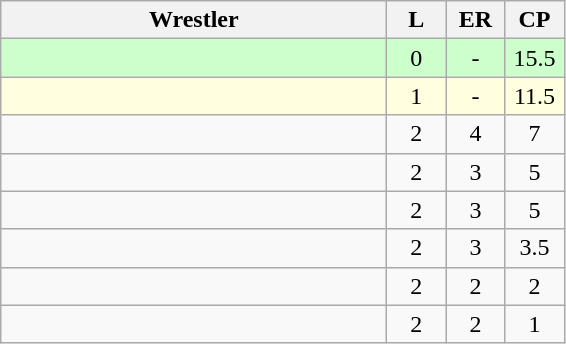<table class="wikitable" style="text-align: center;" |>
<tr>
<th width="250">Wrestler</th>
<th width="32">L</th>
<th width="32">ER</th>
<th width="32">CP</th>
</tr>
<tr bgcolor="ccffcc">
<td style="text-align:left;"></td>
<td>0</td>
<td>-</td>
<td>15.5</td>
</tr>
<tr bgcolor="lightyellow">
<td style="text-align:left;"></td>
<td>1</td>
<td>-</td>
<td>11.5</td>
</tr>
<tr>
<td style="text-align:left;"></td>
<td>2</td>
<td>4</td>
<td>7</td>
</tr>
<tr>
<td style="text-align:left;"></td>
<td>2</td>
<td>3</td>
<td>5</td>
</tr>
<tr>
<td style="text-align:left;"></td>
<td>2</td>
<td>3</td>
<td>5</td>
</tr>
<tr>
<td style="text-align:left;"></td>
<td>2</td>
<td>3</td>
<td>3.5</td>
</tr>
<tr>
<td style="text-align:left;"></td>
<td>2</td>
<td>2</td>
<td>2</td>
</tr>
<tr>
<td style="text-align:left;"></td>
<td>2</td>
<td>2</td>
<td>1</td>
</tr>
</table>
